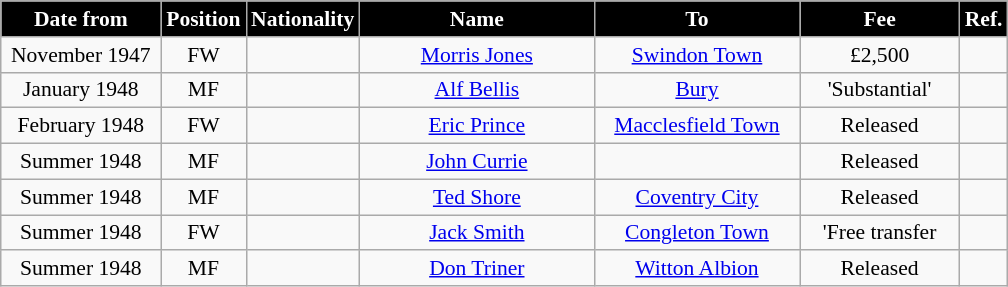<table class="wikitable" style="text-align:center; font-size:90%; ">
<tr>
<th style="background:#000000; color:white; width:100px;">Date from</th>
<th style="background:#000000; color:white; width:50px;">Position</th>
<th style="background:#000000; color:white; width:50px;">Nationality</th>
<th style="background:#000000; color:white; width:150px;">Name</th>
<th style="background:#000000; color:white; width:130px;">To</th>
<th style="background:#000000; color:white; width:100px;">Fee</th>
<th style="background:#000000; color:white; width:25px;">Ref.</th>
</tr>
<tr>
<td>November 1947</td>
<td>FW</td>
<td></td>
<td><a href='#'>Morris Jones</a></td>
<td><a href='#'>Swindon Town</a></td>
<td>£2,500</td>
<td></td>
</tr>
<tr>
<td>January 1948</td>
<td>MF</td>
<td></td>
<td><a href='#'>Alf Bellis</a></td>
<td><a href='#'>Bury</a></td>
<td>'Substantial'</td>
<td></td>
</tr>
<tr>
<td>February 1948</td>
<td>FW</td>
<td></td>
<td><a href='#'>Eric Prince</a></td>
<td><a href='#'>Macclesfield Town</a></td>
<td>Released</td>
<td></td>
</tr>
<tr>
<td>Summer 1948</td>
<td>MF</td>
<td></td>
<td><a href='#'>John Currie</a></td>
<td></td>
<td>Released</td>
<td></td>
</tr>
<tr>
<td>Summer 1948</td>
<td>MF</td>
<td></td>
<td><a href='#'>Ted Shore</a></td>
<td><a href='#'>Coventry City</a></td>
<td>Released</td>
<td></td>
</tr>
<tr>
<td>Summer 1948</td>
<td>FW</td>
<td></td>
<td><a href='#'>Jack Smith</a></td>
<td><a href='#'>Congleton Town</a></td>
<td>'Free transfer</td>
<td></td>
</tr>
<tr>
<td>Summer 1948</td>
<td>MF</td>
<td></td>
<td><a href='#'>Don Triner</a></td>
<td><a href='#'>Witton Albion</a></td>
<td>Released</td>
<td></td>
</tr>
</table>
